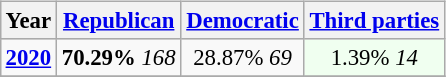<table class="wikitable" style="float:right; font-size:95%;">
<tr bgcolor=lightgrey>
<th>Year</th>
<th><a href='#'>Republican</a></th>
<th><a href='#'>Democratic</a></th>
<th><a href='#'>Third parties</a></th>
</tr>
<tr>
<td style="text-align:center;" ><strong><a href='#'>2020</a></strong></td>
<td style="text-align:center;" ><strong>70.29%</strong> <em>168</em></td>
<td style="text-align:center;" >28.87% <em>69</em></td>
<td style="text-align:center; background:honeyDew;">1.39% <em>14</em></td>
</tr>
<tr>
</tr>
</table>
